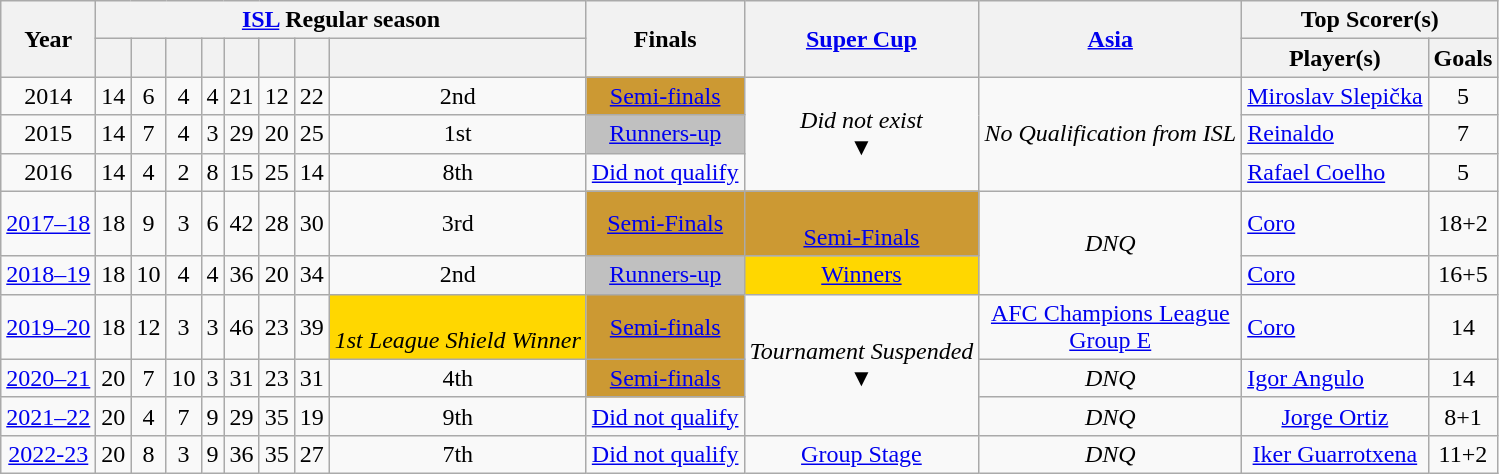<table class="wikitable sortable" style="text-align: center">
<tr>
<th rowspan="2" scope="col">Year</th>
<th colspan="8" class="unsortable"><a href='#'>ISL</a> Regular season</th>
<th rowspan="2" scope="col" class="unsortable">Finals</th>
<th rowspan="2" class="unsortable"><a href='#'>Super Cup</a></th>
<th scope="col" rowspan=2 class="unsortable"><a href='#'>Asia</a></th>
<th colspan="3" scope="col" class="unsortable">Top Scorer(s)</th>
</tr>
<tr>
<th></th>
<th></th>
<th></th>
<th></th>
<th></th>
<th></th>
<th></th>
<th></th>
<th class="unsortable">Player(s)</th>
<th class="unsortable">Goals</th>
</tr>
<tr>
<td>2014</td>
<td>14</td>
<td>6</td>
<td>4</td>
<td>4</td>
<td>21</td>
<td>12</td>
<td>22</td>
<td>2nd</td>
<td align=center bgcolor=#C93><a href='#'>Semi-finals</a></td>
<td rowspan=3><em>Did not exist</em><br>▼</td>
<td rowspan=3><em>No Qualification from ISL</em></td>
<td align="left"> <a href='#'>Miroslav Slepička</a></td>
<td>5</td>
</tr>
<tr>
<td>2015</td>
<td>14</td>
<td>7</td>
<td>4</td>
<td>3</td>
<td>29</td>
<td>20</td>
<td>25</td>
<td>1st</td>
<td align=center bgcolor=silver><a href='#'>Runners-up</a></td>
<td align="left"> <a href='#'>Reinaldo</a></td>
<td>7</td>
</tr>
<tr>
<td>2016</td>
<td>14</td>
<td>4</td>
<td>2</td>
<td>8</td>
<td>15</td>
<td>25</td>
<td>14</td>
<td>8th</td>
<td><a href='#'>Did not qualify</a></td>
<td align="left"> <a href='#'>Rafael Coelho</a></td>
<td>5</td>
</tr>
<tr>
<td><a href='#'>2017–18</a></td>
<td>18</td>
<td>9</td>
<td>3</td>
<td>6</td>
<td>42</td>
<td>28</td>
<td>30</td>
<td>3rd</td>
<td align=center bgcolor=#C93><a href='#'>Semi-Finals</a></td>
<td align=center bgcolor=#C93><br><a href='#'>Semi-Finals</a></td>
<td rowspan=2><em>DNQ</em></td>
<td align="left"> <a href='#'>Coro</a></td>
<td>18+2</td>
</tr>
<tr>
<td><a href='#'>2018–19</a></td>
<td>18</td>
<td>10</td>
<td>4</td>
<td>4</td>
<td>36</td>
<td>20</td>
<td>34</td>
<td>2nd</td>
<td align=center bgcolor=silver><a href='#'>Runners-up</a></td>
<td align=center bgcolor=gold><a href='#'>Winners</a></td>
<td align="left"> <a href='#'>Coro</a></td>
<td>16+5</td>
</tr>
<tr>
<td><a href='#'>2019–20</a></td>
<td>18</td>
<td>12</td>
<td>3</td>
<td>3</td>
<td>46</td>
<td>23</td>
<td>39</td>
<td align=center bgcolor=gold><br><em>1st League Shield Winner</em></td>
<td align=center bgcolor=#C93><a href='#'>Semi-finals</a></td>
<td rowspan=3><em>Tournament Suspended</em><br>▼</td>
<td><a href='#'>AFC Champions League</a><br><a href='#'>Group E</a></td>
<td align="left"> <a href='#'>Coro</a></td>
<td>14</td>
</tr>
<tr>
<td><a href='#'>2020–21</a></td>
<td>20</td>
<td>7</td>
<td>10</td>
<td>3</td>
<td>31</td>
<td>23</td>
<td>31</td>
<td>4th</td>
<td align=center bgcolor=#C93><a href='#'>Semi-finals</a></td>
<td><em>DNQ</em></td>
<td align="left"> <a href='#'>Igor Angulo</a></td>
<td>14</td>
</tr>
<tr>
<td><a href='#'>2021–22</a></td>
<td>20</td>
<td>4</td>
<td>7</td>
<td>9</td>
<td>29</td>
<td>35</td>
<td>19</td>
<td>9th</td>
<td><a href='#'>Did not qualify</a></td>
<td><em>DNQ</em></td>
<td> <a href='#'>Jorge Ortiz</a></td>
<td>8+1</td>
</tr>
<tr>
<td><a href='#'>2022-23</a></td>
<td>20</td>
<td>8</td>
<td>3</td>
<td>9</td>
<td>36</td>
<td>35</td>
<td>27</td>
<td>7th</td>
<td><a href='#'>Did not qualify</a></td>
<td><a href='#'>Group Stage</a></td>
<td><em>DNQ</em></td>
<td> <a href='#'>Iker Guarrotxena</a></td>
<td>11+2</td>
</tr>
</table>
